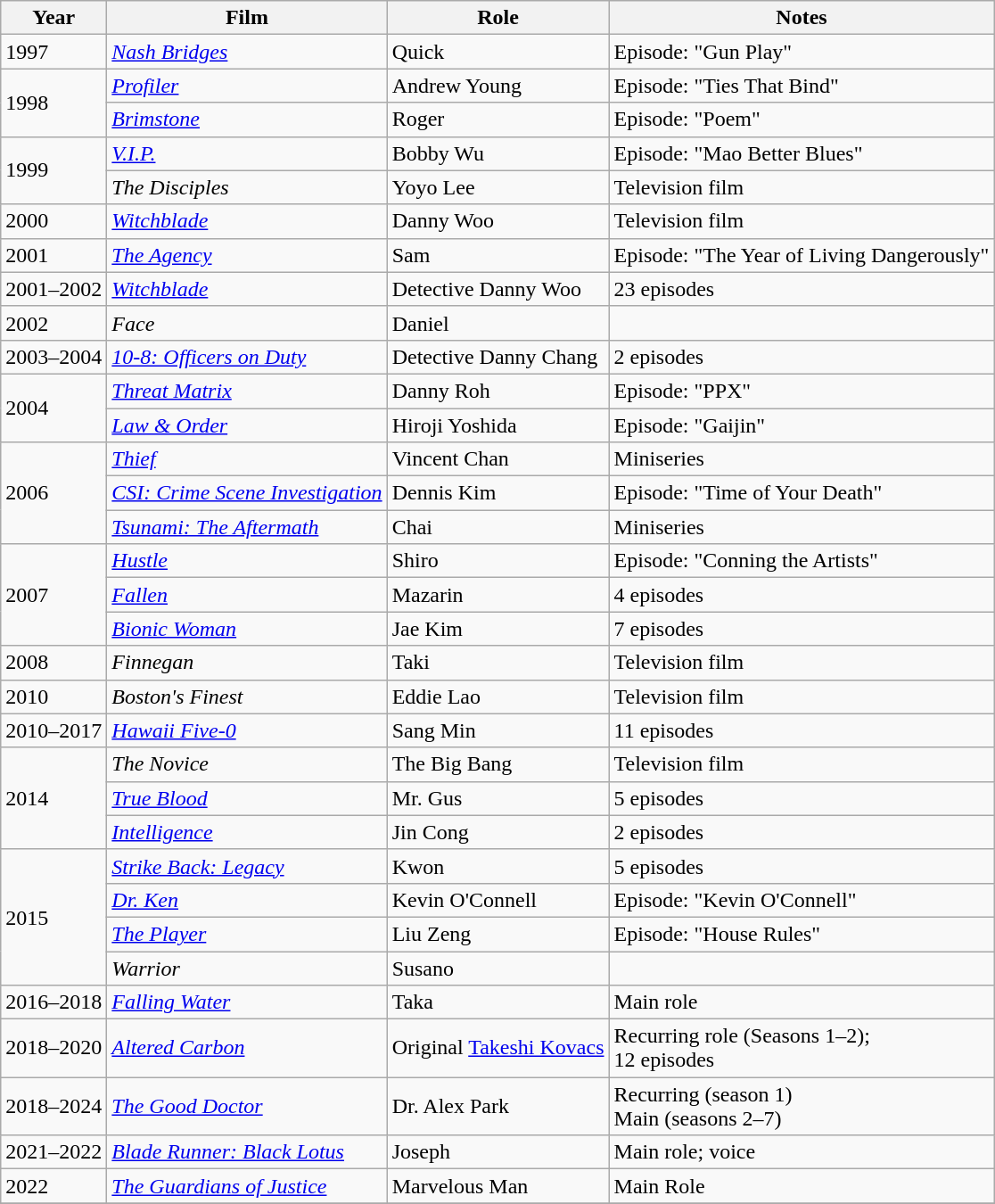<table class="wikitable sortable">
<tr>
<th>Year</th>
<th>Film</th>
<th>Role</th>
<th>Notes</th>
</tr>
<tr>
<td>1997</td>
<td><em><a href='#'>Nash Bridges</a></em></td>
<td>Quick</td>
<td>Episode: "Gun Play"</td>
</tr>
<tr>
<td rowspan=2>1998</td>
<td><em><a href='#'>Profiler</a></em></td>
<td>Andrew Young</td>
<td>Episode: "Ties That Bind"</td>
</tr>
<tr>
<td><em><a href='#'>Brimstone</a></em></td>
<td>Roger</td>
<td>Episode: "Poem"</td>
</tr>
<tr>
<td rowspan=2>1999</td>
<td><em><a href='#'>V.I.P.</a></em></td>
<td>Bobby Wu</td>
<td>Episode: "Mao Better Blues"</td>
</tr>
<tr>
<td><em>The Disciples</em></td>
<td>Yoyo Lee</td>
<td>Television film</td>
</tr>
<tr>
<td>2000</td>
<td><em><a href='#'>Witchblade</a></em></td>
<td>Danny Woo</td>
<td>Television film</td>
</tr>
<tr>
<td>2001</td>
<td><em><a href='#'>The Agency</a></em></td>
<td>Sam</td>
<td>Episode: "The Year of Living Dangerously"</td>
</tr>
<tr>
<td>2001–2002</td>
<td><em><a href='#'>Witchblade</a></em></td>
<td>Detective Danny Woo</td>
<td>23 episodes</td>
</tr>
<tr>
<td>2002</td>
<td><em>Face</em></td>
<td>Daniel</td>
<td></td>
</tr>
<tr>
<td>2003–2004</td>
<td><em><a href='#'>10-8: Officers on Duty</a></em></td>
<td>Detective Danny Chang</td>
<td>2 episodes</td>
</tr>
<tr>
<td rowspan=2>2004</td>
<td><em><a href='#'>Threat Matrix</a></em></td>
<td>Danny Roh</td>
<td>Episode: "PPX"</td>
</tr>
<tr>
<td><em><a href='#'>Law & Order</a></em></td>
<td>Hiroji Yoshida</td>
<td>Episode: "Gaijin"</td>
</tr>
<tr>
<td rowspan=3>2006</td>
<td><em><a href='#'>Thief</a></em></td>
<td>Vincent Chan</td>
<td>Miniseries</td>
</tr>
<tr>
<td><em><a href='#'>CSI: Crime Scene Investigation</a></em></td>
<td>Dennis Kim</td>
<td>Episode: "Time of Your Death"</td>
</tr>
<tr>
<td><em><a href='#'>Tsunami: The Aftermath</a></em></td>
<td>Chai</td>
<td>Miniseries</td>
</tr>
<tr>
<td rowspan=3>2007</td>
<td><em><a href='#'>Hustle</a></em></td>
<td>Shiro</td>
<td>Episode: "Conning the Artists"</td>
</tr>
<tr>
<td><em><a href='#'>Fallen</a></em></td>
<td>Mazarin</td>
<td>4 episodes</td>
</tr>
<tr>
<td><em><a href='#'>Bionic Woman</a></em></td>
<td>Jae Kim</td>
<td>7 episodes</td>
</tr>
<tr>
<td>2008</td>
<td><em>Finnegan</em></td>
<td>Taki</td>
<td>Television film</td>
</tr>
<tr>
<td>2010</td>
<td><em>Boston's Finest</em></td>
<td>Eddie Lao</td>
<td>Television film</td>
</tr>
<tr>
<td>2010–2017</td>
<td><em><a href='#'>Hawaii Five-0</a></em></td>
<td>Sang Min</td>
<td>11 episodes</td>
</tr>
<tr>
<td rowspan=3>2014</td>
<td><em>The Novice</em></td>
<td>The Big Bang</td>
<td>Television film</td>
</tr>
<tr>
<td><em><a href='#'>True Blood</a></em></td>
<td>Mr. Gus</td>
<td>5 episodes</td>
</tr>
<tr>
<td><em><a href='#'>Intelligence</a></em></td>
<td>Jin Cong</td>
<td>2 episodes</td>
</tr>
<tr>
<td rowspan=4>2015</td>
<td><em><a href='#'>Strike Back: Legacy</a></em></td>
<td>Kwon</td>
<td>5 episodes</td>
</tr>
<tr>
<td><em><a href='#'>Dr. Ken</a></em></td>
<td>Kevin O'Connell</td>
<td>Episode: "Kevin O'Connell"</td>
</tr>
<tr>
<td><em><a href='#'>The Player</a></em></td>
<td>Liu Zeng</td>
<td>Episode: "House Rules"</td>
</tr>
<tr>
<td><em>Warrior</em></td>
<td>Susano</td>
<td></td>
</tr>
<tr>
<td>2016–2018</td>
<td><em><a href='#'>Falling Water</a></em></td>
<td>Taka</td>
<td>Main role</td>
</tr>
<tr>
<td>2018–2020</td>
<td><em><a href='#'>Altered Carbon</a></em></td>
<td>Original <a href='#'>Takeshi Kovacs</a></td>
<td>Recurring role (Seasons 1–2);<br>12 episodes</td>
</tr>
<tr>
<td>2018–2024</td>
<td><em><a href='#'>The Good Doctor</a></em></td>
<td>Dr. Alex Park</td>
<td>Recurring (season 1)<br>Main (seasons 2–7)</td>
</tr>
<tr>
<td>2021–2022</td>
<td><em><a href='#'>Blade Runner: Black Lotus</a></em></td>
<td>Joseph</td>
<td>Main role; voice</td>
</tr>
<tr>
<td>2022</td>
<td><em><a href='#'>The Guardians of Justice</a></em></td>
<td>Marvelous Man</td>
<td>Main Role</td>
</tr>
<tr>
</tr>
</table>
